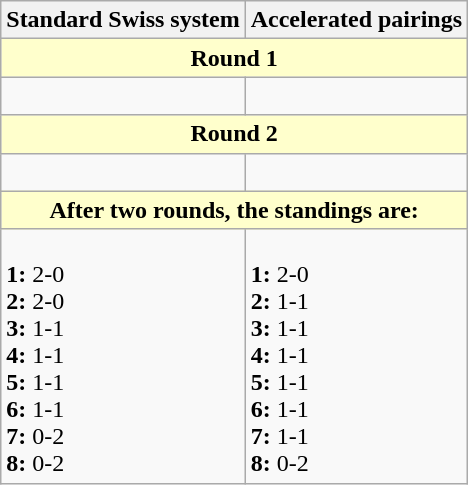<table class="wikitable">
<tr>
<th>Standard Swiss system</th>
<th>Accelerated pairings</th>
</tr>
<tr>
<th style="background:#FFFFCC;" colspan=2>Round 1</th>
</tr>
<tr>
<td><br></td>
<td><br></td>
</tr>
<tr>
<th style="background:#FFFFCC;" colspan=2>Round 2</th>
</tr>
<tr ->
<td><br></td>
<td><br></td>
</tr>
<tr>
<th style="background:#FFFFCC;" colspan=2>After two rounds, the standings are:</th>
</tr>
<tr>
<td><br><strong>1:</strong> 2-0<br>
<strong>2:</strong> 2-0<br>
<strong>3:</strong> 1-1<br>
<strong>4:</strong> 1-1<br>
<strong>5:</strong> 1-1<br>
<strong>6:</strong> 1-1<br>
<strong>7:</strong> 0-2<br>
<strong>8:</strong> 0-2</td>
<td><br><strong>1:</strong> 2-0 <br>
<strong>2:</strong> 1-1 <br>
<strong>3:</strong> 1-1 <br>
<strong>4:</strong> 1-1 <br>
<strong>5:</strong> 1-1 <br>
<strong>6:</strong> 1-1 <br>
<strong>7:</strong> 1-1 <br>
<strong>8:</strong> 0-2</td>
</tr>
</table>
